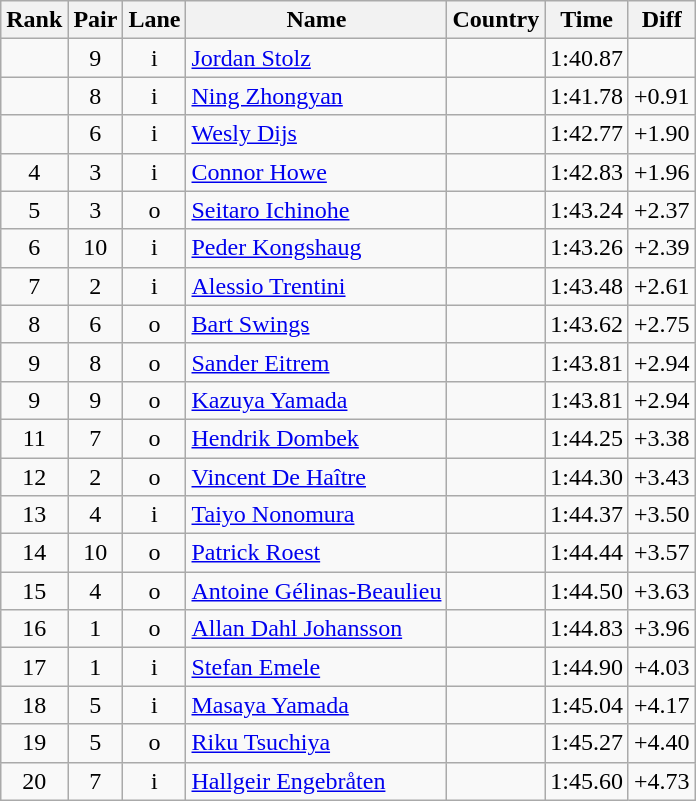<table class="wikitable sortable" style="text-align:center">
<tr>
<th>Rank</th>
<th>Pair</th>
<th>Lane</th>
<th>Name</th>
<th>Country</th>
<th>Time</th>
<th>Diff</th>
</tr>
<tr>
<td></td>
<td>9</td>
<td>i</td>
<td align=left><a href='#'>Jordan Stolz</a></td>
<td align=left></td>
<td>1:40.87</td>
<td></td>
</tr>
<tr>
<td></td>
<td>8</td>
<td>i</td>
<td align=left><a href='#'>Ning Zhongyan</a></td>
<td align=left></td>
<td>1:41.78</td>
<td>+0.91</td>
</tr>
<tr>
<td></td>
<td>6</td>
<td>i</td>
<td align=left><a href='#'>Wesly Dijs</a></td>
<td align=left></td>
<td>1:42.77</td>
<td>+1.90</td>
</tr>
<tr>
<td>4</td>
<td>3</td>
<td>i</td>
<td align=left><a href='#'>Connor Howe</a></td>
<td align=left></td>
<td>1:42.83</td>
<td>+1.96</td>
</tr>
<tr>
<td>5</td>
<td>3</td>
<td>o</td>
<td align=left><a href='#'>Seitaro Ichinohe</a></td>
<td align=left></td>
<td>1:43.24</td>
<td>+2.37</td>
</tr>
<tr>
<td>6</td>
<td>10</td>
<td>i</td>
<td align=left><a href='#'>Peder Kongshaug</a></td>
<td align=left></td>
<td>1:43.26</td>
<td>+2.39</td>
</tr>
<tr>
<td>7</td>
<td>2</td>
<td>i</td>
<td align=left><a href='#'>Alessio Trentini</a></td>
<td align=left></td>
<td>1:43.48</td>
<td>+2.61</td>
</tr>
<tr>
<td>8</td>
<td>6</td>
<td>o</td>
<td align=left><a href='#'>Bart Swings</a></td>
<td align=left></td>
<td>1:43.62</td>
<td>+2.75</td>
</tr>
<tr>
<td>9</td>
<td>8</td>
<td>o</td>
<td align=left><a href='#'>Sander Eitrem</a></td>
<td align=left></td>
<td>1:43.81</td>
<td>+2.94</td>
</tr>
<tr>
<td>9</td>
<td>9</td>
<td>o</td>
<td align=left><a href='#'>Kazuya Yamada</a></td>
<td align=left></td>
<td>1:43.81</td>
<td>+2.94</td>
</tr>
<tr>
<td>11</td>
<td>7</td>
<td>o</td>
<td align=left><a href='#'>Hendrik Dombek</a></td>
<td align=left></td>
<td>1:44.25</td>
<td>+3.38</td>
</tr>
<tr>
<td>12</td>
<td>2</td>
<td>o</td>
<td align=left><a href='#'>Vincent De Haître</a></td>
<td align=left></td>
<td>1:44.30</td>
<td>+3.43</td>
</tr>
<tr>
<td>13</td>
<td>4</td>
<td>i</td>
<td align=left><a href='#'>Taiyo Nonomura</a></td>
<td align=left></td>
<td>1:44.37</td>
<td>+3.50</td>
</tr>
<tr>
<td>14</td>
<td>10</td>
<td>o</td>
<td align=left><a href='#'>Patrick Roest</a></td>
<td align=left></td>
<td>1:44.44</td>
<td>+3.57</td>
</tr>
<tr>
<td>15</td>
<td>4</td>
<td>o</td>
<td align=left><a href='#'>Antoine Gélinas-Beaulieu</a></td>
<td align=left></td>
<td>1:44.50</td>
<td>+3.63</td>
</tr>
<tr>
<td>16</td>
<td>1</td>
<td>o</td>
<td align=left><a href='#'>Allan Dahl Johansson</a></td>
<td align=left></td>
<td>1:44.83</td>
<td>+3.96</td>
</tr>
<tr>
<td>17</td>
<td>1</td>
<td>i</td>
<td align=left><a href='#'>Stefan Emele</a></td>
<td align=left></td>
<td>1:44.90</td>
<td>+4.03</td>
</tr>
<tr>
<td>18</td>
<td>5</td>
<td>i</td>
<td align=left><a href='#'>Masaya Yamada</a></td>
<td align=left></td>
<td>1:45.04</td>
<td>+4.17</td>
</tr>
<tr>
<td>19</td>
<td>5</td>
<td>o</td>
<td align=left><a href='#'>Riku Tsuchiya</a></td>
<td align=left></td>
<td>1:45.27</td>
<td>+4.40</td>
</tr>
<tr>
<td>20</td>
<td>7</td>
<td>i</td>
<td align=left><a href='#'>Hallgeir Engebråten</a></td>
<td align=left></td>
<td>1:45.60</td>
<td>+4.73</td>
</tr>
</table>
